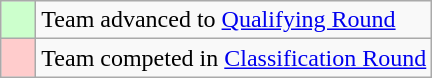<table class="wikitable">
<tr>
<td style="background: #ccffcc;">    </td>
<td>Team advanced to <a href='#'>Qualifying Round</a></td>
</tr>
<tr>
<td style="background: #ffcccc;">    </td>
<td>Team competed in <a href='#'>Classification Round</a></td>
</tr>
</table>
